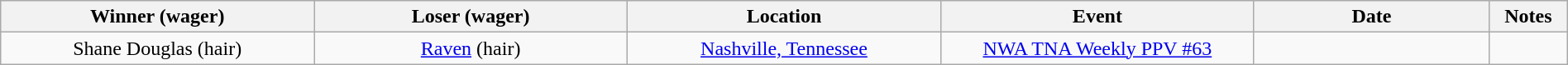<table class="wikitable sortable" style="width:100%;">
<tr>
<th width=20%>Winner (wager)</th>
<th width=20%>Loser (wager)</th>
<th width=20%>Location</th>
<th width=20%>Event</th>
<th width=15%>Date</th>
<th width=5%>Notes</th>
</tr>
<tr style="text-align:center;">
<td>Shane Douglas (hair)</td>
<td><a href='#'>Raven</a> (hair)</td>
<td><a href='#'>Nashville, Tennessee</a></td>
<td><a href='#'>NWA TNA Weekly PPV #63</a></td>
<td></td>
<td></td>
</tr>
</table>
